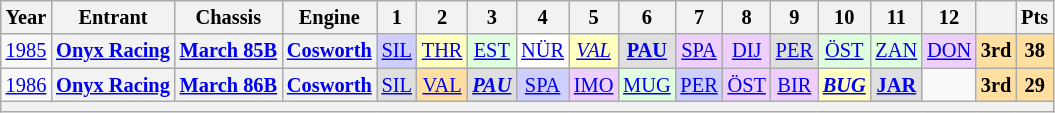<table class="wikitable" style="text-align:center; font-size:85%">
<tr>
<th>Year</th>
<th>Entrant</th>
<th>Chassis</th>
<th>Engine</th>
<th>1</th>
<th>2</th>
<th>3</th>
<th>4</th>
<th>5</th>
<th>6</th>
<th>7</th>
<th>8</th>
<th>9</th>
<th>10</th>
<th>11</th>
<th>12</th>
<th></th>
<th>Pts</th>
</tr>
<tr>
<td><a href='#'>1985</a></td>
<th nowrap><a href='#'>Onyx Racing</a></th>
<th nowrap><a href='#'>March 85B</a></th>
<th><a href='#'>Cosworth</a></th>
<td style="background:#CFCFFF;"><a href='#'>SIL</a><br></td>
<td style="background:#FFFFBF;"><a href='#'>THR</a><br></td>
<td style="background:#DFFFDF;"><a href='#'>EST</a><br></td>
<td style="background:#FFFFFF;"><a href='#'>NÜR</a><br></td>
<td style="background:#FFFFBF;"><em><a href='#'>VAL</a></em><br></td>
<td style="background:#DFDFDF;"><strong><a href='#'>PAU</a></strong><br></td>
<td style="background:#EFCFFF;"><a href='#'>SPA</a><br></td>
<td style="background:#EFCFFF;"><a href='#'>DIJ</a><br></td>
<td style="background:#DFDFDF;"><a href='#'>PER</a><br></td>
<td style="background:#DFFFDF;"><a href='#'>ÖST</a><br></td>
<td style="background:#DFFFDF;"><a href='#'>ZAN</a><br></td>
<td style="background:#EFCFFF;"><a href='#'>DON</a><br></td>
<td style="background:#FFDF9F;"><strong>3rd</strong></td>
<td style="background:#FFDF9F;"><strong>38</strong></td>
</tr>
<tr>
<td><a href='#'>1986</a></td>
<th nowrap><a href='#'>Onyx Racing</a></th>
<th nowrap><a href='#'>March 86B</a></th>
<th><a href='#'>Cosworth</a></th>
<td style="background:#DFDFDF;"><a href='#'>SIL</a><br></td>
<td style="background:#FFDF9F;"><a href='#'>VAL</a><br></td>
<td style="background:#DFDFDF;"><a href='#'><strong><em>PAU</em></strong></a><br></td>
<td style="background:#CFCFFF;"><a href='#'>SPA</a><br></td>
<td style="background:#EFCFFF;"><a href='#'>IMO</a><br></td>
<td style="background:#DFFFDF;"><a href='#'>MUG</a><br></td>
<td style="background:#CFCFFF;"><a href='#'>PER</a><br></td>
<td style="background:#EFCFFF;"><a href='#'>ÖST</a><br></td>
<td style="background:#EFCFFF;"><a href='#'>BIR</a><br></td>
<td style="background:#FFFFBF;"><a href='#'><strong><em>BUG</em></strong></a><br></td>
<td style="background:#DFDFDF;"><strong><a href='#'>JAR</a></strong><br></td>
<td></td>
<td style="background:#FFDF9F;"><strong>3rd</strong></td>
<td style="background:#FFDF9F;"><strong>29</strong></td>
</tr>
<tr>
<th colspan="18"></th>
</tr>
</table>
